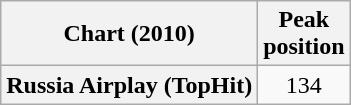<table class="wikitable plainrowheaders" style="text-align:center">
<tr>
<th scope="col">Chart (2010)</th>
<th scope="col">Peak<br>position</th>
</tr>
<tr>
<th scope="row">Russia Airplay (TopHit)</th>
<td>134</td>
</tr>
</table>
